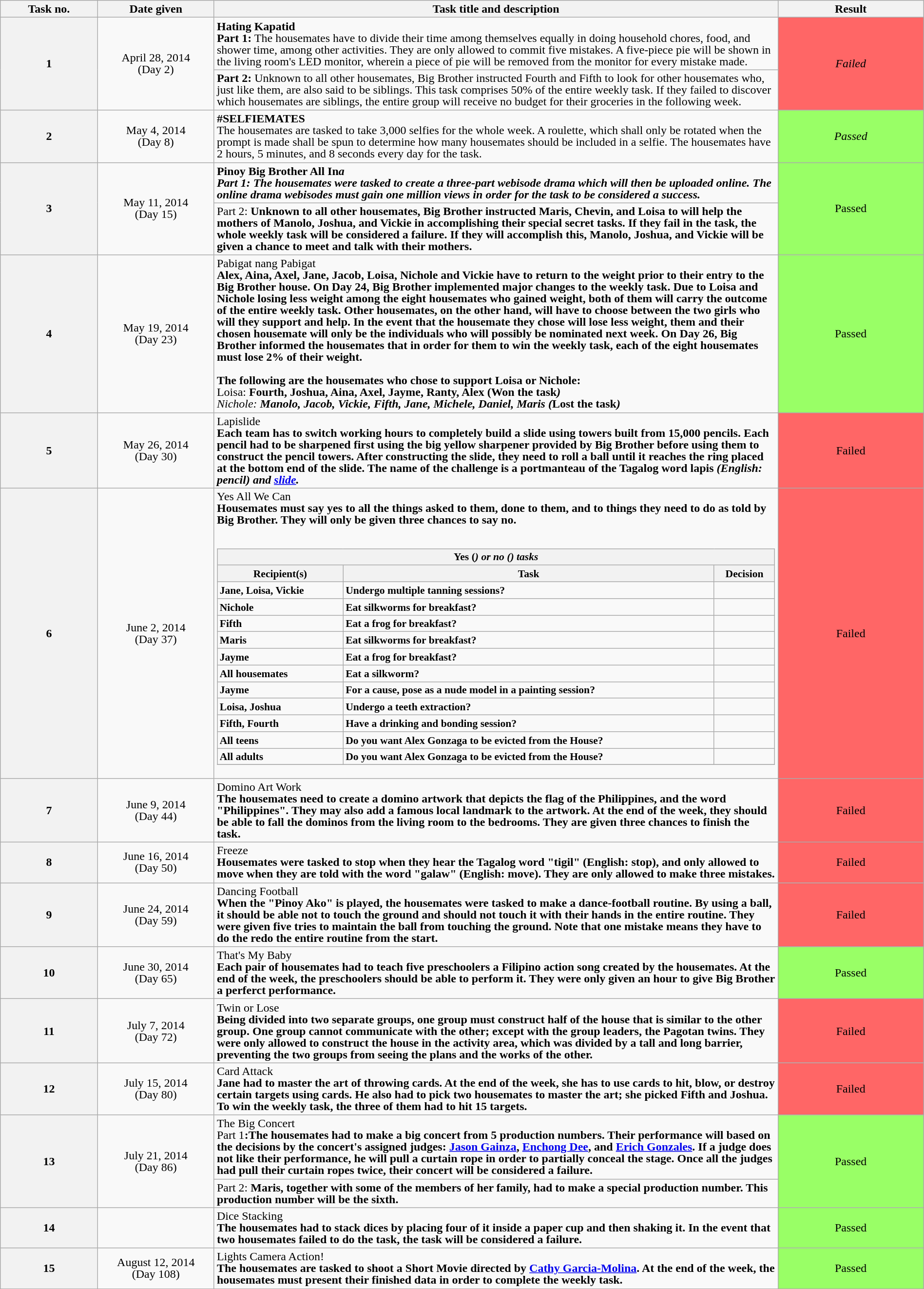<table class="wikitable" style="text-align:center; font-size:100%; line-height:16px;" width="100%">
<tr>
<th style="width: 10%;">Task no.</th>
<th style="width: 12%;">Date given</th>
<th style="width: 58%;">Task title and description</th>
<th style="width: 15%;">Result</th>
</tr>
<tr>
<th rowspan="2">1</th>
<td rowspan="2">April 28, 2014<br>(Day 2)</td>
<td align="left"><strong>Hating Kapatid</strong><br><strong>Part 1:</strong> The housemates have to divide their time among themselves equally in doing household chores, food, and shower time, among other activities. They are only allowed to commit five mistakes. A five-piece pie will be shown in the living room's LED monitor, wherein a piece of pie will be removed from the monitor for every mistake made.</td>
<td rowspan="2" align="center" style="background:#FF6666;"><em>Failed</em></td>
</tr>
<tr>
<td align="left"><strong>Part 2:</strong> Unknown to all other housemates, Big Brother instructed Fourth and Fifth to look for other housemates who, just like them, are also said to be siblings. This task comprises 50% of the entire weekly task. If they failed to discover which housemates are siblings, the entire group will receive no budget for their groceries in the following week.</td>
</tr>
<tr>
<th>2</th>
<td>May 4, 2014<br>(Day 8)</td>
<td align="left"><strong>#SELFIEMATES </strong><br>The housemates are tasked to take 3,000 selfies for the whole week. A roulette, which shall only be rotated when the prompt is made shall be spun to determine how many housemates should be included in a selfie. The housemates have 2 hours, 5 minutes, and 8 seconds every day for the task.</td>
<td align="center" style="background:#99FF66;"><em>Passed</em></td>
</tr>
<tr>
<th rowspan="2">3</th>
<td rowspan="2">May 11, 2014<br>(Day 15)</td>
<td align="left"><strong>Pinoy Big Brother All In<em>a<strong><em><br></strong>Part 1:<strong> The housemates were tasked to create a three-part webisode drama which will then be uploaded online. The online drama webisodes must gain one million views in order for the task to be considered a success.</td>
<td rowspan="2" align="center" style="background:#99FF66;"></em>Passed<em></td>
</tr>
<tr>
<td align="left"></strong>Part 2:<strong> Unknown to all other housemates, Big Brother instructed Maris, Chevin, and Loisa to will help the mothers of Manolo, Joshua, and Vickie in accomplishing their special secret tasks. If they fail in the task, the whole weekly task will be considered a failure. If they will accomplish this, Manolo, Joshua, and Vickie will be given a chance to meet and talk with their mothers.</td>
</tr>
<tr>
<th>4</th>
<td>May 19, 2014<br>(Day 23)</td>
<td align="left"></strong>Pabigat nang Pabigat<strong><br>Alex, Aina, Axel, Jane, Jacob, Loisa, Nichole and Vickie have to return to the weight prior to their entry to the Big Brother house. On Day 24, Big Brother implemented major changes to the weekly task. Due to Loisa and Nichole losing less weight among the eight housemates who gained weight, both of them will carry the outcome of the entire weekly task. Other housemates, on the other hand, will have to choose between the two girls who will they support and help. In the event that the housemate they chose will lose less weight, them and their chosen housemate will only be the individuals who will possibly be nominated next week. On Day 26, Big Brother informed the housemates that in order for them to win the weekly task, each of the eight housemates must lose 2% of their weight.<br><br>The following are the housemates who chose to support Loisa or Nichole:<br>
</strong>Loisa:<strong> Fourth, Joshua, Aina, Axel, Jayme, Ranty, Alex (</em>Won the task<em>)<br>
</strong>Nichole:<strong> Manolo, Jacob, Vickie, Fifth, Jane, Michele, Daniel, Maris (</em>Lost the task<em>)<br></td>
<td align="center" style="background:#99FF66;"></em>Passed<em></td>
</tr>
<tr>
<th>5</th>
<td>May 26, 2014<br>(Day 30)</td>
<td align="left"></strong>Lapislide<strong><br>Each team has to switch working hours to completely build a slide using towers built from 15,000 pencils. Each pencil had to be sharpened first using the big yellow sharpener provided by Big Brother before using them to construct the pencil towers. After constructing the slide, they need to roll a ball until it reaches the ring placed at the bottom end of the slide. The name of the challenge is a portmanteau of the Tagalog word </em>lapis<em> (English: pencil) and <a href='#'>slide</a>.</td>
<td align="center" style="background:#FF6666;"></em>Failed<em></td>
</tr>
<tr>
<th>6</th>
<td>June 2, 2014<br>(Day 37)</td>
<td align="left"></strong>Yes All We Can<strong><br>Housemates must say yes to all the things asked to them, done to them, and to things they need to do as told by Big Brother. They will only be given three chances to say no.<br><br><table class="wikitable collapsible collapsed" style="width:100%; font-size:90%;">
<tr>
<th colspan="4">Yes (</em><em>) or no (</em><em>) tasks</th>
</tr>
<tr>
<th>Recipient(s)</th>
<th>Task</th>
<th>Decision</th>
</tr>
<tr>
<td>Jane, Loisa, Vickie</td>
<td>Undergo multiple tanning sessions?</td>
<td></em></strong><strong><em></td>
</tr>
<tr>
<td>Nichole</td>
<td>Eat silkworms for breakfast?</td>
<td></em></strong><strong><em></td>
</tr>
<tr>
<td>Fifth</td>
<td>Eat a frog for breakfast?</td>
<td></em></strong><strong><em></td>
</tr>
<tr>
<td>Maris</td>
<td>Eat silkworms for breakfast?</td>
<td></em></strong><strong><em></td>
</tr>
<tr>
<td>Jayme</td>
<td>Eat a frog for breakfast?</td>
<td></em></strong><strong><em></td>
</tr>
<tr>
<td>All housemates</td>
<td>Eat a silkworm?</td>
<td></em></strong><strong><em></td>
</tr>
<tr>
<td>Jayme</td>
<td>For a cause, pose as a nude model in a painting session?</td>
<td></em></strong><strong><em></td>
</tr>
<tr>
<td>Loisa, Joshua</td>
<td>Undergo a teeth extraction?</td>
<td></em></strong><strong><em></td>
</tr>
<tr>
<td>Fifth, Fourth</td>
<td>Have a drinking and bonding session?</td>
<td></em></strong><strong><em></td>
</tr>
<tr>
<td>All teens</td>
<td>Do you want Alex Gonzaga to be evicted from the House?</td>
<td></em></strong><strong><em></td>
</tr>
<tr>
<td>All adults</td>
<td>Do you want Alex Gonzaga to be evicted from the House?</td>
<td></em></strong><strong><em></td>
</tr>
<tr>
</tr>
</table>
</td>
<td align="center" style="background:#FF6666;"></em>Failed<em></td>
</tr>
<tr>
<th>7</th>
<td>June 9, 2014<br>(Day 44)</td>
<td align="left"></strong>Domino Art Work<strong><br>The housemates need to create a domino artwork that depicts the flag of the Philippines, and the word "Philippines". They may also add a famous local landmark to the artwork. At the end of the week, they should be able to fall the dominos from the living room to the bedrooms. They are given three chances to finish the task.</td>
<td align="center" style="background:#FF6666;"></em>Failed<em></td>
</tr>
<tr>
<th>8</th>
<td>June 16, 2014<br>(Day 50)</td>
<td align="left"></strong>Freeze<strong><br>Housemates were tasked to stop when they hear the Tagalog word "tigil" (English: stop), and only allowed to move when they are told with the word "galaw" (English: move). They are only allowed to make three mistakes.</td>
<td align="center" style="background:#FF6666;"></em>Failed<em></td>
</tr>
<tr>
<th>9</th>
<td>June 24, 2014<br>(Day 59)</td>
<td align="left"></strong>Dancing Football<strong><br>When the "Pinoy Ako" is played, the housemates were tasked to make a dance-football routine. By using a ball, it should be able not to touch the ground and should not touch it with their hands in the entire routine. They were given five tries to maintain the ball from touching the ground. Note that one mistake means they have to do the redo the entire routine from the start.</td>
<td align="center" style="background:#FF6666;"></em>Failed<em></td>
</tr>
<tr>
<th>10</th>
<td>June 30, 2014<br>(Day 65)</td>
<td align="left"></strong>That's My Baby<strong><br>Each pair of housemates had to teach five preschoolers a Filipino action song created by the housemates. At the end of the week, the preschoolers should be able to perform it. They were only given an hour to give Big Brother a perferct performance.</td>
<td align="center" style="background:#99FF66;"></em>Passed<em></td>
</tr>
<tr>
<th>11</th>
<td>July 7, 2014<br>(Day 72)</td>
<td align="left"></strong>Twin or Lose<strong><br>Being divided into two separate groups, one group must construct half of the house that is similar to the other group. One group cannot communicate with the other; except with the group leaders, the Pagotan twins. They were only allowed to construct the house in the activity area, which was divided by a tall and long barrier, preventing the two groups from seeing the plans and the works of the other.</td>
<td align="center" style="background:#FF6666;"></em>Failed<em></td>
</tr>
<tr>
<th>12</th>
<td>July 15, 2014<br>(Day 80)</td>
<td align="left"></strong>Card Attack<strong><br>Jane had to master the art of throwing cards. At the end of the week, she has to use cards to hit, blow, or destroy certain targets using cards. He also had to pick two housemates to master the art; she picked Fifth and Joshua. To win the weekly task, the three of them had to hit 15 targets.</td>
<td align="center" style="background:#FF6666;"></em>Failed<em></td>
</tr>
<tr>
<th rowspan="2">13</th>
<td rowspan="2">July 21, 2014<br>(Day 86)</td>
<td align="left"></strong>The Big Concert<strong><br></strong>Part 1<strong>:The housemates had to make a big concert from 5 production numbers. Their performance will based on the decisions by the concert's assigned judges: <a href='#'>Jason Gainza</a>, <a href='#'>Enchong Dee</a>, and <a href='#'>Erich Gonzales</a>. If a judge does not like their performance, he will pull a curtain rope in order to partially conceal the stage. Once all the judges had pull their curtain ropes twice, their concert will be considered a failure.</td>
<td rowspan="2" align="center" style="background:#99FF66;"></em>Passed<em></td>
</tr>
<tr>
<td align="left"></strong>Part 2:<strong> Maris, together with some of the members of her family, had to make a special production number. This production number will be the sixth.</td>
</tr>
<tr>
<th>14</th>
<td></td>
<td align="left"></strong>Dice Stacking<strong><br>The housemates had to stack dices by placing four of it inside a paper cup and then shaking it. In the event that two housemates failed to do the task, the task will be considered a failure.</td>
<td rownspan="2" align="center" style="background:#99FF66;"></em>Passed<em></td>
</tr>
<tr>
<th>15</th>
<td>August 12, 2014<br>(Day 108)</td>
<td align="left"></strong>Lights Camera Action!<strong><br>The housemates are tasked to shoot a Short Movie directed by <a href='#'>Cathy Garcia-Molina</a>. At the end of the week, the housemates must present their finished data in order to complete the weekly task.</td>
<td align="center" style="background:#99FF66;"></em>Passed<em></td>
</tr>
<tr>
</tr>
</table>
